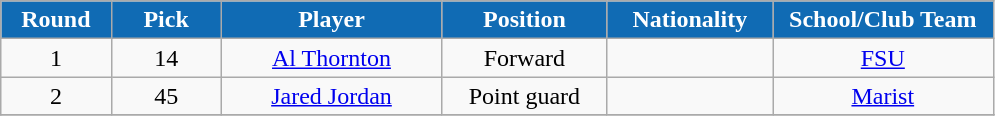<table class="wikitable sortable sortable">
<tr>
<th style="background:#106bb4;color:white;" width="10%">Round</th>
<th style="background:#106bb4;color:white;" width="10%">Pick</th>
<th style="background:#106bb4;color:white;" width="20%">Player</th>
<th style="background:#106bb4;color:white;" width="15%">Position</th>
<th style="background:#106bb4;color:white;" width="15%">Nationality</th>
<th style="background:#106bb4;color:white;" width="20%">School/Club Team</th>
</tr>
<tr style="text-align: center">
<td>1</td>
<td>14</td>
<td><a href='#'>Al Thornton</a></td>
<td>Forward</td>
<td></td>
<td><a href='#'>FSU</a></td>
</tr>
<tr style="text-align: center">
<td>2</td>
<td>45</td>
<td><a href='#'>Jared Jordan</a></td>
<td>Point guard</td>
<td></td>
<td><a href='#'>Marist</a></td>
</tr>
<tr>
</tr>
</table>
